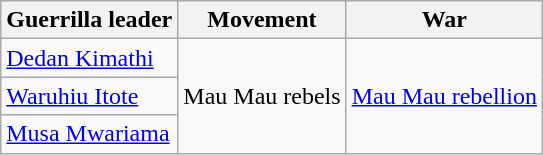<table class="wikitable">
<tr>
<th>Guerrilla leader</th>
<th>Movement</th>
<th>War</th>
</tr>
<tr>
<td><a href='#'>Dedan Kimathi</a></td>
<td rowspan="3">Mau Mau rebels</td>
<td rowspan="3"><a href='#'>Mau Mau rebellion</a></td>
</tr>
<tr>
<td><a href='#'>Waruhiu Itote</a></td>
</tr>
<tr>
<td><a href='#'>Musa Mwariama</a></td>
</tr>
</table>
